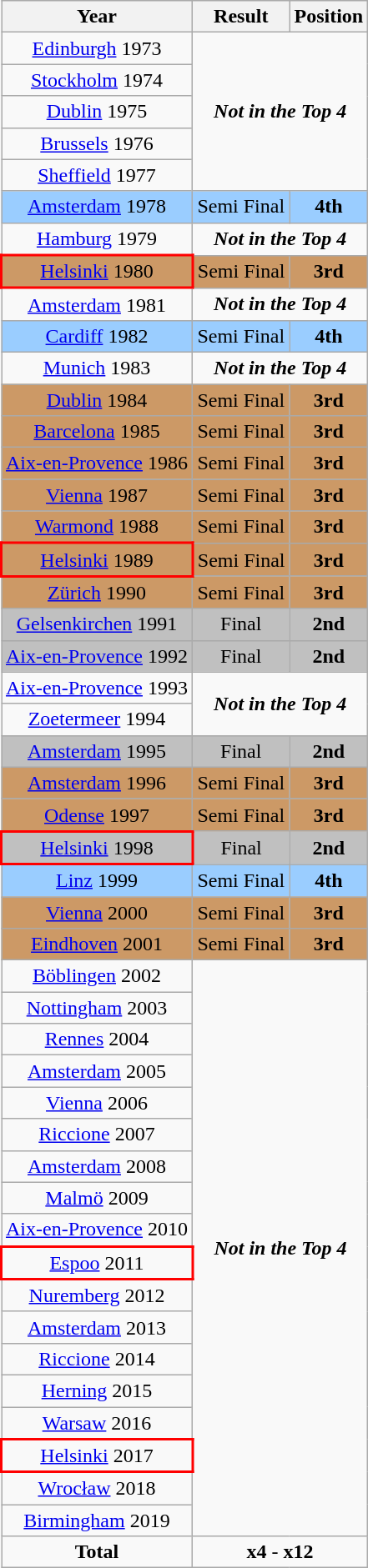<table class="wikitable" style="text-align: center;">
<tr>
<th>Year</th>
<th>Result</th>
<th>Position</th>
</tr>
<tr>
<td> <a href='#'>Edinburgh</a> 1973</td>
<td rowspan="5" colspan="2" align="center"><strong><em>Not in the Top 4</em></strong></td>
</tr>
<tr>
<td> <a href='#'>Stockholm</a> 1974</td>
</tr>
<tr>
<td> <a href='#'>Dublin</a> 1975</td>
</tr>
<tr>
<td> <a href='#'>Brussels</a> 1976</td>
</tr>
<tr>
<td> <a href='#'>Sheffield</a> 1977</td>
</tr>
<tr style="background:#9acdff;">
<td> <a href='#'>Amsterdam</a> 1978</td>
<td>Semi Final</td>
<td><strong>4th</strong></td>
</tr>
<tr>
<td> <a href='#'>Hamburg</a> 1979</td>
<td rowspan="1" colspan="2" align="center"><strong><em>Not in the Top 4</em></strong></td>
</tr>
<tr style="background:#c96;">
<td style="border: 2px solid red"> <a href='#'>Helsinki</a> 1980</td>
<td>Semi Final</td>
<td><strong>3rd</strong></td>
</tr>
<tr>
<td> <a href='#'>Amsterdam</a> 1981</td>
<td rowspan="1" colspan="2" align="center"><strong><em>Not in the Top 4</em></strong></td>
</tr>
<tr style="background:#9acdff;">
<td> <a href='#'>Cardiff</a> 1982</td>
<td>Semi Final</td>
<td><strong>4th</strong></td>
</tr>
<tr>
<td> <a href='#'>Munich</a> 1983</td>
<td rowspan="1" colspan="2" align="center"><strong><em>Not in the Top 4</em></strong></td>
</tr>
<tr style="background:#c96;">
<td> <a href='#'>Dublin</a> 1984</td>
<td>Semi Final</td>
<td><strong>3rd</strong></td>
</tr>
<tr style="background:#c96;">
<td> <a href='#'>Barcelona</a> 1985</td>
<td>Semi Final</td>
<td><strong>3rd</strong></td>
</tr>
<tr style="background:#c96;">
<td> <a href='#'>Aix-en-Provence</a> 1986</td>
<td>Semi Final</td>
<td><strong>3rd</strong></td>
</tr>
<tr style="background:#c96;">
<td> <a href='#'>Vienna</a> 1987</td>
<td>Semi Final</td>
<td><strong>3rd</strong></td>
</tr>
<tr style="background:#c96;">
<td> <a href='#'>Warmond</a> 1988</td>
<td>Semi Final</td>
<td><strong>3rd</strong></td>
</tr>
<tr style="background:#c96;">
<td style="border: 2px solid red"> <a href='#'>Helsinki</a> 1989</td>
<td>Semi Final</td>
<td><strong>3rd</strong></td>
</tr>
<tr style="background:#c96;">
<td> <a href='#'>Zürich</a> 1990</td>
<td>Semi Final</td>
<td><strong>3rd</strong></td>
</tr>
<tr style="background:silver;">
<td> <a href='#'>Gelsenkirchen</a> 1991</td>
<td>Final</td>
<td><strong>2nd</strong></td>
</tr>
<tr style="background:silver;">
<td> <a href='#'>Aix-en-Provence</a> 1992</td>
<td>Final</td>
<td><strong>2nd</strong></td>
</tr>
<tr>
<td> <a href='#'>Aix-en-Provence</a> 1993</td>
<td rowspan="2" colspan="2" align="center"><strong><em>Not in the Top 4</em></strong></td>
</tr>
<tr>
<td> <a href='#'>Zoetermeer</a> 1994</td>
</tr>
<tr style="background:silver;">
<td> <a href='#'>Amsterdam</a> 1995</td>
<td>Final</td>
<td><strong>2nd</strong></td>
</tr>
<tr style="background:#c96;">
<td> <a href='#'>Amsterdam</a> 1996</td>
<td>Semi Final</td>
<td><strong>3rd</strong></td>
</tr>
<tr style="background:#c96;">
<td> <a href='#'>Odense</a> 1997</td>
<td>Semi Final</td>
<td><strong>3rd</strong></td>
</tr>
<tr style="background:silver;">
<td style="border: 2px solid red"> <a href='#'>Helsinki</a> 1998</td>
<td>Final</td>
<td><strong>2nd</strong></td>
</tr>
<tr style="background:#9acdff;">
<td> <a href='#'>Linz</a> 1999</td>
<td>Semi Final</td>
<td><strong>4th</strong></td>
</tr>
<tr style="background:#c96;">
<td> <a href='#'>Vienna</a> 2000</td>
<td>Semi Final</td>
<td><strong>3rd</strong></td>
</tr>
<tr style="background:#c96;">
<td> <a href='#'>Eindhoven</a> 2001</td>
<td>Semi Final</td>
<td><strong>3rd</strong></td>
</tr>
<tr>
<td> <a href='#'>Böblingen</a> 2002</td>
<td rowspan="18" colspan="2" align="center"><strong><em>Not in the Top 4</em></strong></td>
</tr>
<tr>
<td> <a href='#'>Nottingham</a> 2003</td>
</tr>
<tr>
<td> <a href='#'>Rennes</a> 2004</td>
</tr>
<tr>
<td> <a href='#'>Amsterdam</a> 2005</td>
</tr>
<tr>
<td> <a href='#'>Vienna</a> 2006</td>
</tr>
<tr>
<td> <a href='#'>Riccione</a> 2007</td>
</tr>
<tr>
<td> <a href='#'>Amsterdam</a> 2008</td>
</tr>
<tr>
<td> <a href='#'>Malmö</a> 2009</td>
</tr>
<tr>
<td> <a href='#'>Aix-en-Provence</a> 2010</td>
</tr>
<tr>
<td style="border: 2px solid red"> <a href='#'>Espoo</a> 2011</td>
</tr>
<tr>
<td> <a href='#'>Nuremberg</a> 2012</td>
</tr>
<tr>
<td> <a href='#'>Amsterdam</a> 2013</td>
</tr>
<tr>
<td> <a href='#'>Riccione</a> 2014</td>
</tr>
<tr>
<td> <a href='#'>Herning</a> 2015</td>
</tr>
<tr>
<td> <a href='#'>Warsaw</a> 2016</td>
</tr>
<tr>
<td style="border: 2px solid red"> <a href='#'>Helsinki</a> 2017</td>
</tr>
<tr>
<td> <a href='#'>Wrocław</a> 2018</td>
</tr>
<tr>
<td> <a href='#'>Birmingham</a> 2019</td>
</tr>
<tr>
<td><strong>Total</strong></td>
<td rowspan="1" colspan="2" align="center"><strong>x4</strong> - <strong>x12</strong></td>
</tr>
</table>
